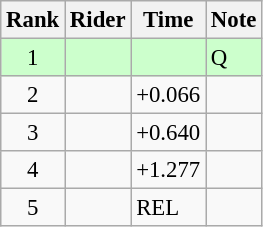<table class="wikitable" style="font-size:95%" style="text-align:center; width:35em;">
<tr>
<th>Rank</th>
<th>Rider</th>
<th>Time</th>
<th>Note</th>
</tr>
<tr bgcolor=ccffcc>
<td align=center>1</td>
<td align=left></td>
<td></td>
<td>Q</td>
</tr>
<tr>
<td align=center>2</td>
<td align=left></td>
<td>+0.066</td>
<td></td>
</tr>
<tr>
<td align=center>3</td>
<td align=left></td>
<td>+0.640</td>
<td></td>
</tr>
<tr>
<td align=center>4</td>
<td align=left></td>
<td>+1.277</td>
<td></td>
</tr>
<tr>
<td align=center>5</td>
<td align=left></td>
<td>REL</td>
<td></td>
</tr>
</table>
